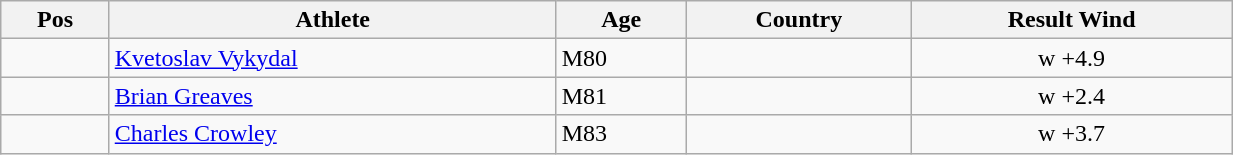<table class="wikitable"  style="text-align:center; width:65%;">
<tr>
<th>Pos</th>
<th>Athlete</th>
<th>Age</th>
<th>Country</th>
<th>Result Wind</th>
</tr>
<tr>
<td align=center></td>
<td align=left><a href='#'>Kvetoslav Vykydal</a></td>
<td align=left>M80</td>
<td align=left></td>
<td>w +4.9</td>
</tr>
<tr>
<td align=center></td>
<td align=left><a href='#'>Brian Greaves</a></td>
<td align=left>M81</td>
<td align=left></td>
<td>w +2.4</td>
</tr>
<tr>
<td align=center></td>
<td align=left><a href='#'>Charles Crowley</a></td>
<td align=left>M83</td>
<td align=left></td>
<td>w +3.7</td>
</tr>
</table>
